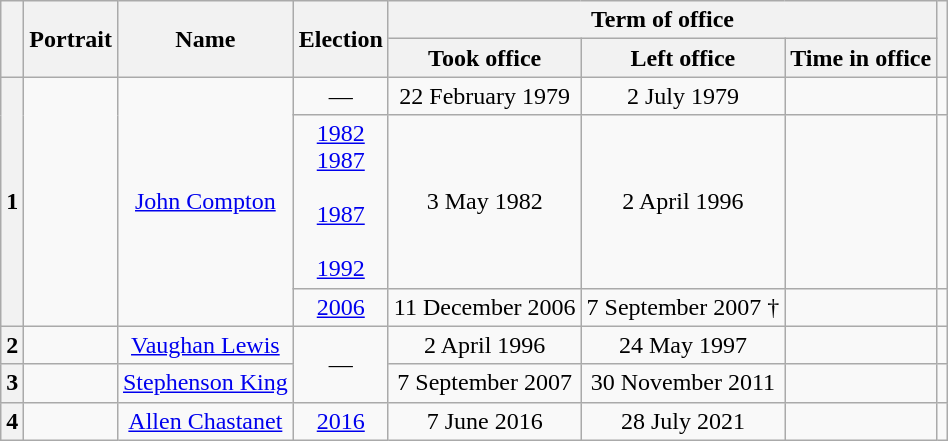<table class="wikitable" style="text-align:center">
<tr>
<th rowspan="2"></th>
<th rowspan="2">Portrait</th>
<th rowspan="2">Name<br></th>
<th rowspan="2">Election</th>
<th colspan="3">Term of office</th>
<th rowspan="2"></th>
</tr>
<tr>
<th>Took office</th>
<th>Left office</th>
<th>Time in office</th>
</tr>
<tr>
<th rowspan="3"><strong>1</strong></th>
<td rowspan="3"></td>
<td rowspan="3"><a href='#'>John Compton</a><br></td>
<td>—</td>
<td>22 February 1979</td>
<td>2 July 1979</td>
<td></td>
<td></td>
</tr>
<tr>
<td><a href='#'>1982</a><br><a href='#'>1987</a><br><a href='#'></a><br><a href='#'>1987</a><br><a href='#'></a><br><a href='#'>1992</a></td>
<td>3 May 1982</td>
<td>2 April 1996</td>
<td></td>
<td></td>
</tr>
<tr>
<td><a href='#'>2006</a></td>
<td>11 December 2006</td>
<td>7 September 2007 †</td>
<td></td>
<td></td>
</tr>
<tr>
<th>2</th>
<td></td>
<td><a href='#'>Vaughan Lewis</a><br></td>
<td rowspan="2">—</td>
<td>2 April 1996</td>
<td>24 May 1997</td>
<td></td>
<td></td>
</tr>
<tr>
<th><strong>3</strong></th>
<td></td>
<td><a href='#'>Stephenson King</a><br></td>
<td>7 September 2007</td>
<td>30 November 2011</td>
<td></td>
<td></td>
</tr>
<tr>
<th>4</th>
<td></td>
<td><a href='#'>Allen Chastanet</a><br></td>
<td><a href='#'>2016</a></td>
<td>7 June 2016</td>
<td>28 July 2021</td>
<td></td>
<td></td>
</tr>
</table>
